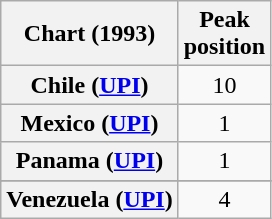<table class="wikitable plainrowheaders" style="text-align:center">
<tr>
<th scope="col">Chart (1993)</th>
<th scope="col">Peak<br> position</th>
</tr>
<tr>
<th scope="row">Chile (<a href='#'>UPI</a>)</th>
<td>10</td>
</tr>
<tr>
<th scope="row">Mexico (<a href='#'>UPI</a>)</th>
<td>1</td>
</tr>
<tr>
<th scope="row">Panama (<a href='#'>UPI</a>)</th>
<td>1</td>
</tr>
<tr>
</tr>
<tr>
<th scope="row">Venezuela (<a href='#'>UPI</a>)</th>
<td>4</td>
</tr>
</table>
